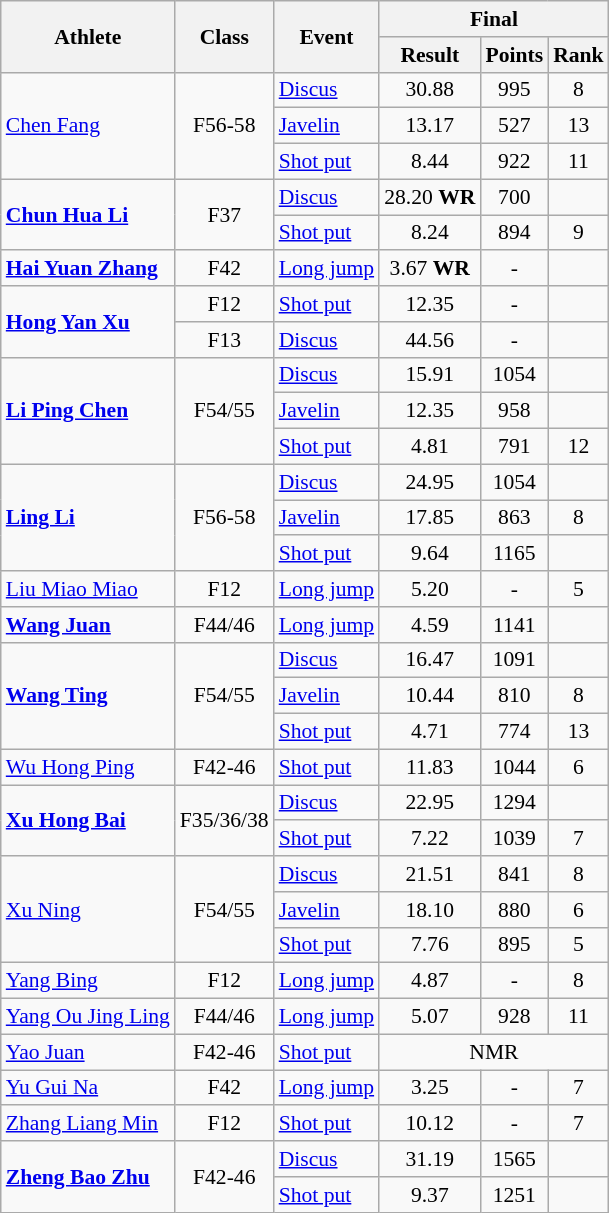<table class=wikitable style="font-size:90%">
<tr>
<th rowspan="2">Athlete</th>
<th rowspan="2">Class</th>
<th rowspan="2">Event</th>
<th colspan="3">Final</th>
</tr>
<tr>
<th>Result</th>
<th>Points</th>
<th>Rank</th>
</tr>
<tr>
<td rowspan="3"><a href='#'>Chen Fang</a></td>
<td rowspan="3" style="text-align:center;">F56-58</td>
<td><a href='#'>Discus</a></td>
<td style="text-align:center;">30.88</td>
<td style="text-align:center;">995</td>
<td style="text-align:center;">8</td>
</tr>
<tr>
<td><a href='#'>Javelin</a></td>
<td style="text-align:center;">13.17</td>
<td style="text-align:center;">527</td>
<td style="text-align:center;">13</td>
</tr>
<tr>
<td><a href='#'>Shot put</a></td>
<td style="text-align:center;">8.44</td>
<td style="text-align:center;">922</td>
<td style="text-align:center;">11</td>
</tr>
<tr>
<td rowspan="2"><strong><a href='#'>Chun Hua Li</a></strong></td>
<td rowspan="2" style="text-align:center;">F37</td>
<td><a href='#'>Discus</a></td>
<td style="text-align:center;">28.20 <strong>WR</strong></td>
<td style="text-align:center;">700</td>
<td style="text-align:center;"></td>
</tr>
<tr>
<td><a href='#'>Shot put</a></td>
<td style="text-align:center;">8.24</td>
<td style="text-align:center;">894</td>
<td style="text-align:center;">9</td>
</tr>
<tr>
<td><strong><a href='#'>Hai Yuan Zhang</a></strong></td>
<td style="text-align:center;">F42</td>
<td><a href='#'>Long jump</a></td>
<td style="text-align:center;">3.67 <strong>WR</strong></td>
<td style="text-align:center;">-</td>
<td style="text-align:center;"></td>
</tr>
<tr>
<td rowspan="2"><strong><a href='#'>Hong Yan Xu</a></strong></td>
<td style="text-align:center;">F12</td>
<td><a href='#'>Shot put</a></td>
<td style="text-align:center;">12.35</td>
<td style="text-align:center;">-</td>
<td style="text-align:center;"></td>
</tr>
<tr>
<td style="text-align:center;">F13</td>
<td><a href='#'>Discus</a></td>
<td style="text-align:center;">44.56</td>
<td style="text-align:center;">-</td>
<td style="text-align:center;"></td>
</tr>
<tr>
<td rowspan="3"><strong><a href='#'>Li Ping Chen</a></strong></td>
<td rowspan="3" style="text-align:center;">F54/55</td>
<td><a href='#'>Discus</a></td>
<td style="text-align:center;">15.91</td>
<td style="text-align:center;">1054</td>
<td style="text-align:center;"></td>
</tr>
<tr>
<td><a href='#'>Javelin</a></td>
<td style="text-align:center;">12.35</td>
<td style="text-align:center;">958</td>
<td style="text-align:center;"></td>
</tr>
<tr>
<td><a href='#'>Shot put</a></td>
<td style="text-align:center;">4.81</td>
<td style="text-align:center;">791</td>
<td style="text-align:center;">12</td>
</tr>
<tr>
<td rowspan="3"><strong><a href='#'>Ling Li</a></strong></td>
<td rowspan="3" style="text-align:center;">F56-58</td>
<td><a href='#'>Discus</a></td>
<td style="text-align:center;">24.95</td>
<td style="text-align:center;">1054</td>
<td style="text-align:center;"></td>
</tr>
<tr>
<td><a href='#'>Javelin</a></td>
<td style="text-align:center;">17.85</td>
<td style="text-align:center;">863</td>
<td style="text-align:center;">8</td>
</tr>
<tr>
<td><a href='#'>Shot put</a></td>
<td style="text-align:center;">9.64</td>
<td style="text-align:center;">1165</td>
<td style="text-align:center;"></td>
</tr>
<tr>
<td><a href='#'>Liu Miao Miao</a></td>
<td style="text-align:center;">F12</td>
<td><a href='#'>Long jump</a></td>
<td style="text-align:center;">5.20</td>
<td style="text-align:center;">-</td>
<td style="text-align:center;">5</td>
</tr>
<tr>
<td><strong><a href='#'>Wang Juan</a></strong></td>
<td style="text-align:center;">F44/46</td>
<td><a href='#'>Long jump</a></td>
<td style="text-align:center;">4.59</td>
<td style="text-align:center;">1141</td>
<td style="text-align:center;"></td>
</tr>
<tr>
<td rowspan="3"><strong><a href='#'>Wang Ting</a></strong></td>
<td rowspan="3" style="text-align:center;">F54/55</td>
<td><a href='#'>Discus</a></td>
<td style="text-align:center;">16.47</td>
<td style="text-align:center;">1091</td>
<td style="text-align:center;"></td>
</tr>
<tr>
<td><a href='#'>Javelin</a></td>
<td style="text-align:center;">10.44</td>
<td style="text-align:center;">810</td>
<td style="text-align:center;">8</td>
</tr>
<tr>
<td><a href='#'>Shot put</a></td>
<td style="text-align:center;">4.71</td>
<td style="text-align:center;">774</td>
<td style="text-align:center;">13</td>
</tr>
<tr>
<td><a href='#'>Wu Hong Ping</a></td>
<td style="text-align:center;">F42-46</td>
<td><a href='#'>Shot put</a></td>
<td style="text-align:center;">11.83</td>
<td style="text-align:center;">1044</td>
<td style="text-align:center;">6</td>
</tr>
<tr>
<td rowspan="2"><strong><a href='#'>Xu Hong Bai</a></strong></td>
<td rowspan="2" style="text-align:center;">F35/36/38</td>
<td><a href='#'>Discus</a></td>
<td style="text-align:center;">22.95</td>
<td style="text-align:center;">1294</td>
<td style="text-align:center;"></td>
</tr>
<tr>
<td><a href='#'>Shot put</a></td>
<td style="text-align:center;">7.22</td>
<td style="text-align:center;">1039</td>
<td style="text-align:center;">7</td>
</tr>
<tr>
<td rowspan="3"><a href='#'>Xu Ning</a></td>
<td rowspan="3" style="text-align:center;">F54/55</td>
<td><a href='#'>Discus</a></td>
<td style="text-align:center;">21.51</td>
<td style="text-align:center;">841</td>
<td style="text-align:center;">8</td>
</tr>
<tr>
<td><a href='#'>Javelin</a></td>
<td style="text-align:center;">18.10</td>
<td style="text-align:center;">880</td>
<td style="text-align:center;">6</td>
</tr>
<tr>
<td><a href='#'>Shot put</a></td>
<td style="text-align:center;">7.76</td>
<td style="text-align:center;">895</td>
<td style="text-align:center;">5</td>
</tr>
<tr>
<td><a href='#'>Yang Bing</a></td>
<td style="text-align:center;">F12</td>
<td><a href='#'>Long jump</a></td>
<td style="text-align:center;">4.87</td>
<td style="text-align:center;">-</td>
<td style="text-align:center;">8</td>
</tr>
<tr>
<td><a href='#'>Yang Ou Jing Ling</a></td>
<td style="text-align:center;">F44/46</td>
<td><a href='#'>Long jump</a></td>
<td style="text-align:center;">5.07</td>
<td style="text-align:center;">928</td>
<td style="text-align:center;">11</td>
</tr>
<tr>
<td><a href='#'>Yao Juan</a></td>
<td style="text-align:center;">F42-46</td>
<td><a href='#'>Shot put</a></td>
<td style="text-align:center;" colspan="3">NMR</td>
</tr>
<tr>
<td><a href='#'>Yu Gui Na</a></td>
<td style="text-align:center;">F42</td>
<td><a href='#'>Long jump</a></td>
<td style="text-align:center;">3.25</td>
<td style="text-align:center;">-</td>
<td style="text-align:center;">7</td>
</tr>
<tr>
<td><a href='#'>Zhang Liang Min</a></td>
<td style="text-align:center;">F12</td>
<td><a href='#'>Shot put</a></td>
<td style="text-align:center;">10.12</td>
<td style="text-align:center;">-</td>
<td style="text-align:center;">7</td>
</tr>
<tr>
<td rowspan="2"><strong><a href='#'>Zheng Bao Zhu</a></strong></td>
<td rowspan="2" style="text-align:center;">F42-46</td>
<td><a href='#'>Discus</a></td>
<td style="text-align:center;">31.19</td>
<td style="text-align:center;">1565</td>
<td style="text-align:center;"></td>
</tr>
<tr>
<td><a href='#'>Shot put</a></td>
<td style="text-align:center;">9.37</td>
<td style="text-align:center;">1251</td>
<td style="text-align:center;"></td>
</tr>
</table>
